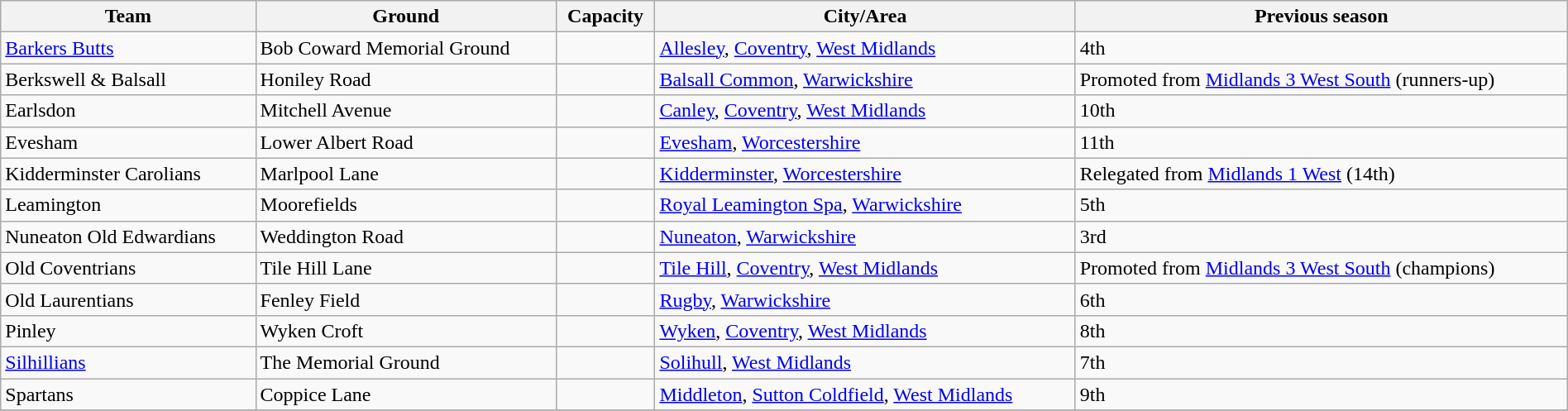<table class="wikitable sortable" width=100%>
<tr>
<th>Team</th>
<th>Ground</th>
<th>Capacity</th>
<th>City/Area</th>
<th>Previous season</th>
</tr>
<tr>
<td><a href='#'>Barkers Butts</a></td>
<td>Bob Coward Memorial Ground</td>
<td></td>
<td><a href='#'>Allesley</a>, <a href='#'>Coventry</a>, <a href='#'>West Midlands</a></td>
<td>4th</td>
</tr>
<tr>
<td>Berkswell & Balsall</td>
<td>Honiley Road</td>
<td></td>
<td><a href='#'>Balsall Common</a>, <a href='#'>Warwickshire</a></td>
<td>Promoted from <a href='#'>Midlands 3 West South</a> (runners-up)</td>
</tr>
<tr>
<td>Earlsdon</td>
<td>Mitchell Avenue</td>
<td></td>
<td><a href='#'>Canley</a>, <a href='#'>Coventry</a>, <a href='#'>West Midlands</a></td>
<td>10th</td>
</tr>
<tr>
<td>Evesham</td>
<td>Lower Albert Road</td>
<td></td>
<td><a href='#'>Evesham</a>, <a href='#'>Worcestershire</a></td>
<td>11th</td>
</tr>
<tr>
<td>Kidderminster Carolians</td>
<td>Marlpool Lane</td>
<td></td>
<td><a href='#'>Kidderminster</a>, <a href='#'>Worcestershire</a></td>
<td>Relegated from <a href='#'>Midlands 1 West</a> (14th)</td>
</tr>
<tr>
<td>Leamington</td>
<td>Moorefields</td>
<td></td>
<td><a href='#'>Royal Leamington Spa</a>, <a href='#'>Warwickshire</a></td>
<td>5th</td>
</tr>
<tr>
<td>Nuneaton Old Edwardians</td>
<td>Weddington Road</td>
<td></td>
<td><a href='#'>Nuneaton</a>, <a href='#'>Warwickshire</a></td>
<td>3rd</td>
</tr>
<tr>
<td>Old Coventrians</td>
<td>Tile Hill Lane</td>
<td></td>
<td><a href='#'>Tile Hill</a>, <a href='#'>Coventry</a>, <a href='#'>West Midlands</a></td>
<td>Promoted from <a href='#'>Midlands 3 West South</a> (champions)</td>
</tr>
<tr>
<td>Old Laurentians</td>
<td>Fenley Field</td>
<td></td>
<td><a href='#'>Rugby</a>, <a href='#'>Warwickshire</a></td>
<td>6th</td>
</tr>
<tr>
<td>Pinley</td>
<td>Wyken Croft</td>
<td></td>
<td><a href='#'>Wyken</a>, <a href='#'>Coventry</a>, <a href='#'>West Midlands</a></td>
<td>8th</td>
</tr>
<tr>
<td><a href='#'>Silhillians</a></td>
<td>The Memorial Ground</td>
<td></td>
<td><a href='#'>Solihull</a>, <a href='#'>West Midlands</a></td>
<td>7th</td>
</tr>
<tr>
<td>Spartans</td>
<td>Coppice Lane</td>
<td></td>
<td><a href='#'>Middleton</a>, <a href='#'>Sutton Coldfield</a>, <a href='#'>West Midlands</a></td>
<td>9th</td>
</tr>
<tr>
</tr>
</table>
